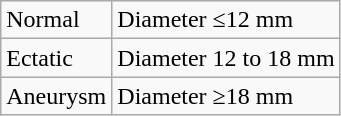<table class="wikitable">
<tr>
<td>Normal</td>
<td>Diameter ≤12 mm</td>
</tr>
<tr>
<td>Ectatic</td>
<td>Diameter 12 to 18 mm</td>
</tr>
<tr>
<td>Aneurysm</td>
<td>Diameter ≥18 mm</td>
</tr>
</table>
